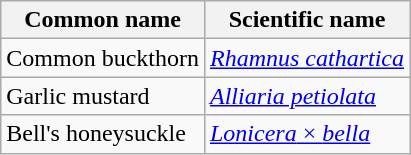<table class="wikitable">
<tr>
<th>Common name</th>
<th>Scientific name</th>
</tr>
<tr>
<td>Common buckthorn</td>
<td><em><a href='#'>Rhamnus cathartica</a></em></td>
</tr>
<tr>
<td>Garlic mustard</td>
<td><em><a href='#'>Alliaria petiolata</a></em></td>
</tr>
<tr>
<td>Bell's honeysuckle</td>
<td><a href='#'><em>Lonicera</em> × <em>bella</em></a></td>
</tr>
</table>
